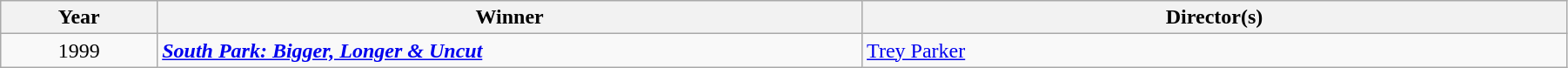<table class="wikitable" width="95%" cellpadding="5">
<tr>
<th width="10%">Year</th>
<th width="45%">Winner</th>
<th width="45%">Director(s)</th>
</tr>
<tr>
<td align="center">1999</td>
<td><strong><em><a href='#'>South Park: Bigger, Longer & Uncut</a></em></strong></td>
<td><a href='#'>Trey Parker</a></td>
</tr>
</table>
